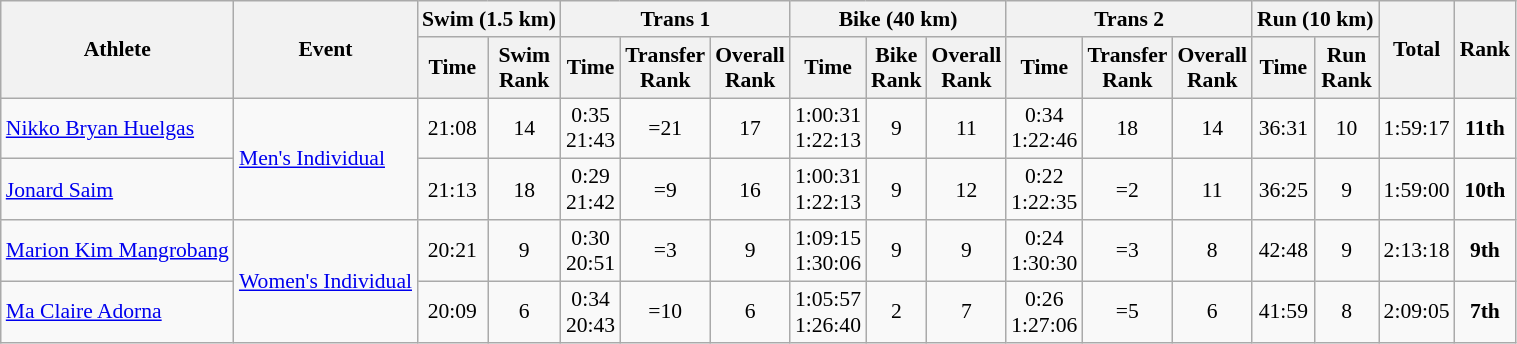<table class="wikitable" style="font-size:90%">
<tr>
<th rowspan=2>Athlete</th>
<th rowspan=2>Event</th>
<th colspan=2>Swim (1.5 km)</th>
<th colspan=3>Trans 1</th>
<th colspan=3>Bike (40 km)</th>
<th colspan=3>Trans 2</th>
<th colspan=2>Run (10 km)</th>
<th rowspan=2>Total</th>
<th rowspan=2>Rank</th>
</tr>
<tr>
<th>Time</th>
<th>Swim <br>Rank</th>
<th>Time</th>
<th>Transfer<br>Rank</th>
<th>Overall<br>Rank</th>
<th>Time</th>
<th>Bike<br>Rank</th>
<th>Overall<br>Rank</th>
<th>Time</th>
<th>Transfer<br>Rank</th>
<th>Overall<br>Rank</th>
<th>Time</th>
<th>Run<br>Rank</th>
</tr>
<tr>
<td><a href='#'>Nikko Bryan Huelgas</a></td>
<td rowspan=2><a href='#'>Men's Individual</a></td>
<td align=center>21:08</td>
<td align=center>14</td>
<td align=center>0:35 <br> 21:43</td>
<td align=center>=21</td>
<td align=center>17</td>
<td align=center>1:00:31 <br> 1:22:13</td>
<td align=center>9</td>
<td align=center>11</td>
<td align=center>0:34 <br>1:22:46</td>
<td align=center>18</td>
<td align=center>14</td>
<td align=center>36:31</td>
<td align=center>10</td>
<td align=center>1:59:17</td>
<td align=center><strong>11th</strong></td>
</tr>
<tr>
<td><a href='#'>Jonard Saim</a></td>
<td align=center>21:13</td>
<td align=center>18</td>
<td align=center>0:29 <br> 21:42</td>
<td align=center>=9</td>
<td align=center>16</td>
<td align=center>1:00:31 <br> 1:22:13</td>
<td align=center>9</td>
<td align=center>12</td>
<td align=center>0:22 <br>1:22:35</td>
<td align=center>=2</td>
<td align=center>11</td>
<td align=center>36:25</td>
<td align=center>9</td>
<td align=center>1:59:00</td>
<td align=center><strong>10th</strong></td>
</tr>
<tr>
<td><a href='#'>Marion Kim Mangrobang</a></td>
<td rowspan=2><a href='#'>Women's Individual</a></td>
<td align=center>20:21</td>
<td align=center>9</td>
<td align=center>0:30<br> 20:51</td>
<td align=center>=3</td>
<td align=center>9</td>
<td align=center>1:09:15 <br> 1:30:06</td>
<td align=center>9</td>
<td align=center>9</td>
<td align=center>0:24 <br> 1:30:30</td>
<td align=center>=3</td>
<td align=center>8</td>
<td align=center>42:48</td>
<td align=center>9</td>
<td align=center>2:13:18</td>
<td align=center><strong>9th</strong></td>
</tr>
<tr>
<td><a href='#'>Ma Claire Adorna</a></td>
<td align=center>20:09</td>
<td align=center>6</td>
<td align=center>0:34<br> 20:43</td>
<td align=center>=10</td>
<td align=center>6</td>
<td align=center>1:05:57 <br> 1:26:40</td>
<td align=center>2</td>
<td align=center>7</td>
<td align=center>0:26 <br> 1:27:06</td>
<td align=center>=5</td>
<td align=center>6</td>
<td align=center>41:59</td>
<td align=center>8</td>
<td align=center>2:09:05</td>
<td align=center><strong>7th</strong></td>
</tr>
</table>
